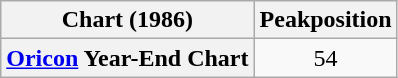<table class="wikitable plainrowheaders" style="text-align:center;">
<tr>
<th>Chart (1986)</th>
<th>Peakposition</th>
</tr>
<tr>
<th scope="row"><a href='#'>Oricon</a> Year-End Chart</th>
<td>54</td>
</tr>
</table>
